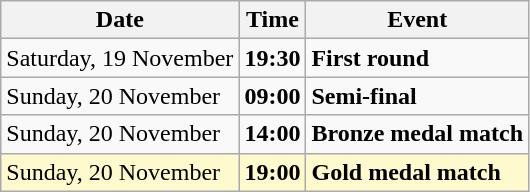<table class = "wikitable">
<tr>
<th>Date</th>
<th>Time</th>
<th>Event</th>
</tr>
<tr>
<td>Saturday, 19 November</td>
<td><strong>19:30</strong></td>
<td><strong>First round</strong></td>
</tr>
<tr>
<td>Sunday, 20 November</td>
<td><strong>09:00</strong></td>
<td><strong>Semi-final</strong></td>
</tr>
<tr>
<td>Sunday, 20 November</td>
<td><strong>14:00</strong></td>
<td><strong>Bronze medal match</strong></td>
</tr>
<tr style="background-color:lemonchiffon;">
<td>Sunday, 20 November</td>
<td><strong>19:00</strong></td>
<td><strong>Gold medal match</strong></td>
</tr>
</table>
